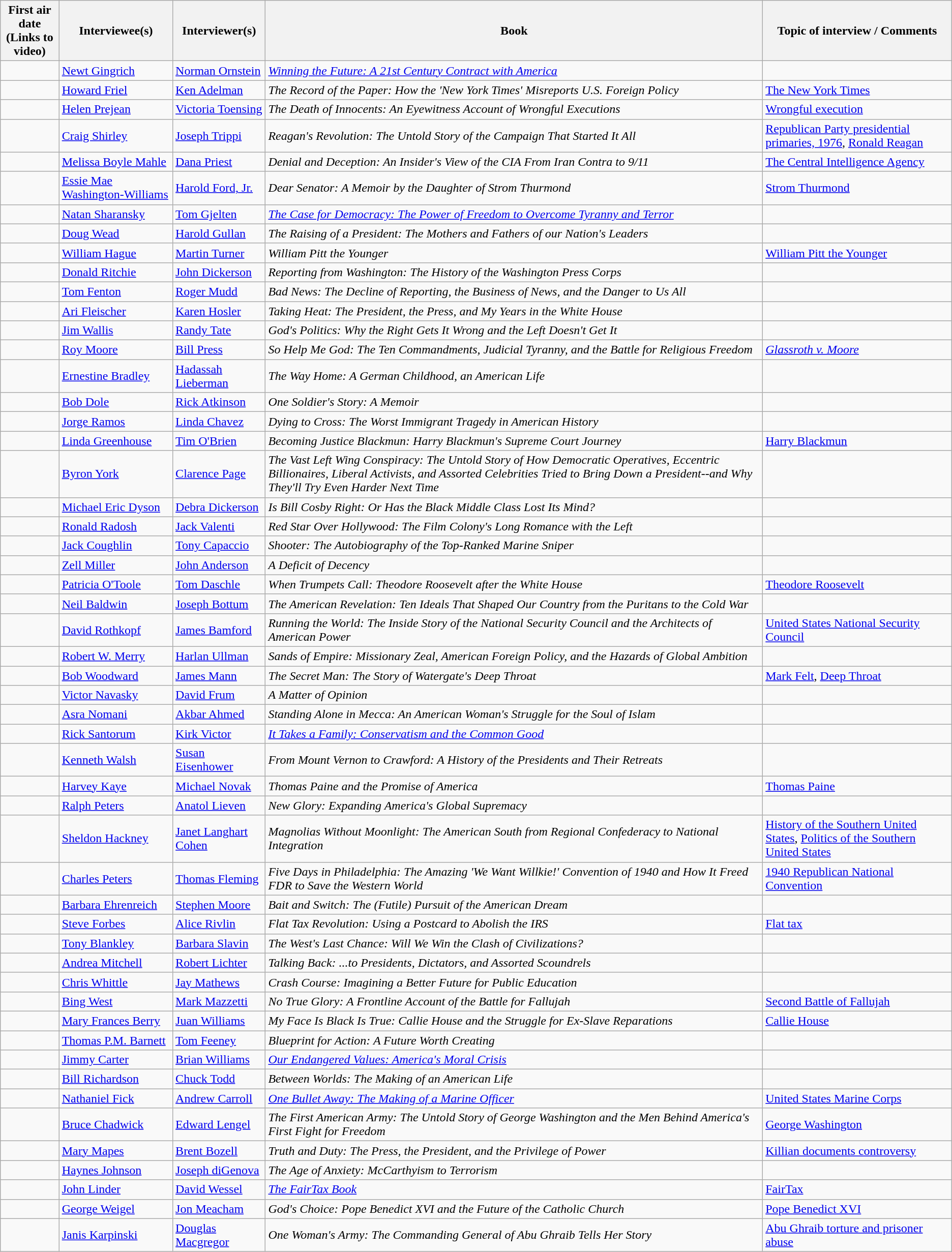<table class="wikitable">
<tr>
<th width=“150”>First air date<br>(Links to video)</th>
<th>Interviewee(s)</th>
<th>Interviewer(s)</th>
<th>Book</th>
<th>Topic of interview / Comments</th>
</tr>
<tr>
<td></td>
<td><a href='#'>Newt Gingrich</a></td>
<td><a href='#'>Norman Ornstein</a></td>
<td><em><a href='#'>Winning the Future: A 21st Century Contract with America</a></em></td>
<td></td>
</tr>
<tr>
<td></td>
<td><a href='#'>Howard Friel</a></td>
<td><a href='#'>Ken Adelman</a></td>
<td><em>The Record of the Paper: How the 'New York Times' Misreports U.S. Foreign Policy</em></td>
<td><a href='#'>The New York Times</a></td>
</tr>
<tr>
<td></td>
<td><a href='#'>Helen Prejean</a></td>
<td><a href='#'>Victoria Toensing</a></td>
<td><em>The Death of Innocents: An Eyewitness Account of Wrongful Executions</em></td>
<td><a href='#'>Wrongful execution</a></td>
</tr>
<tr>
<td></td>
<td><a href='#'>Craig Shirley</a></td>
<td><a href='#'>Joseph Trippi</a></td>
<td><em>Reagan's Revolution: The Untold Story of the Campaign That Started It All</em></td>
<td><a href='#'>Republican Party presidential primaries, 1976</a>, <a href='#'>Ronald Reagan</a></td>
</tr>
<tr>
<td></td>
<td><a href='#'>Melissa Boyle Mahle</a></td>
<td><a href='#'>Dana Priest</a></td>
<td><em>Denial and Deception: An Insider's View of the CIA From Iran Contra to 9/11</em></td>
<td><a href='#'>The Central Intelligence Agency</a></td>
</tr>
<tr>
<td></td>
<td><a href='#'>Essie Mae Washington-Williams</a></td>
<td><a href='#'>Harold Ford, Jr.</a></td>
<td><em>Dear Senator: A Memoir by the Daughter of Strom Thurmond</em></td>
<td><a href='#'>Strom Thurmond</a></td>
</tr>
<tr>
<td></td>
<td><a href='#'>Natan Sharansky</a></td>
<td><a href='#'>Tom Gjelten</a></td>
<td><em><a href='#'>The Case for Democracy: The Power of Freedom to Overcome Tyranny and Terror</a></em></td>
<td></td>
</tr>
<tr>
<td></td>
<td><a href='#'>Doug Wead</a></td>
<td><a href='#'>Harold Gullan</a></td>
<td><em>The Raising of a President: The Mothers and Fathers of our Nation's Leaders</em></td>
<td></td>
</tr>
<tr>
<td></td>
<td><a href='#'>William Hague</a></td>
<td><a href='#'>Martin Turner</a></td>
<td><em>William Pitt the Younger</em></td>
<td><a href='#'>William Pitt the Younger</a></td>
</tr>
<tr>
<td></td>
<td><a href='#'>Donald Ritchie</a></td>
<td><a href='#'>John Dickerson</a></td>
<td><em>Reporting from Washington: The History of the Washington Press Corps</em></td>
<td></td>
</tr>
<tr>
<td></td>
<td><a href='#'>Tom Fenton</a></td>
<td><a href='#'>Roger Mudd</a></td>
<td><em>Bad News: The Decline of Reporting, the Business of News, and the Danger to Us All</em></td>
<td></td>
</tr>
<tr>
<td></td>
<td><a href='#'>Ari Fleischer</a></td>
<td><a href='#'>Karen Hosler</a></td>
<td><em>Taking Heat: The President, the Press, and My Years in the White House</em></td>
<td></td>
</tr>
<tr>
<td></td>
<td><a href='#'>Jim Wallis</a></td>
<td><a href='#'>Randy Tate</a></td>
<td><em>God's Politics: Why the Right Gets It Wrong and the Left Doesn't Get It</em></td>
<td></td>
</tr>
<tr>
<td></td>
<td><a href='#'>Roy Moore</a></td>
<td><a href='#'>Bill Press</a></td>
<td><em>So Help Me God: The Ten Commandments, Judicial Tyranny, and the Battle for Religious Freedom</em></td>
<td><em><a href='#'>Glassroth v. Moore</a></em></td>
</tr>
<tr>
<td></td>
<td><a href='#'>Ernestine Bradley</a></td>
<td><a href='#'>Hadassah Lieberman</a></td>
<td><em>The Way Home: A German Childhood, an American Life</em></td>
<td></td>
</tr>
<tr>
<td></td>
<td><a href='#'>Bob Dole</a></td>
<td><a href='#'>Rick Atkinson</a></td>
<td><em>One Soldier's Story: A Memoir</em></td>
<td></td>
</tr>
<tr>
<td></td>
<td><a href='#'>Jorge Ramos</a></td>
<td><a href='#'>Linda Chavez</a></td>
<td><em>Dying to Cross: The Worst Immigrant Tragedy in American History</em></td>
<td></td>
</tr>
<tr>
<td></td>
<td><a href='#'>Linda Greenhouse</a></td>
<td><a href='#'>Tim O'Brien</a></td>
<td><em>Becoming Justice Blackmun: Harry Blackmun's Supreme Court Journey</em></td>
<td><a href='#'>Harry Blackmun</a></td>
</tr>
<tr>
<td></td>
<td><a href='#'>Byron York</a></td>
<td><a href='#'>Clarence Page</a></td>
<td><em>The Vast Left Wing Conspiracy: The Untold Story of How Democratic Operatives, Eccentric Billionaires, Liberal Activists, and Assorted Celebrities Tried to Bring Down a President--and Why They'll Try Even Harder Next Time</em></td>
<td></td>
</tr>
<tr>
<td></td>
<td><a href='#'>Michael Eric Dyson</a></td>
<td><a href='#'>Debra Dickerson</a></td>
<td><em>Is Bill Cosby Right: Or Has the Black Middle Class Lost Its Mind?</em></td>
<td></td>
</tr>
<tr>
<td></td>
<td><a href='#'>Ronald Radosh</a></td>
<td><a href='#'>Jack Valenti</a></td>
<td><em>Red Star Over Hollywood: The Film Colony's Long Romance with the Left</em></td>
<td></td>
</tr>
<tr>
<td></td>
<td><a href='#'>Jack Coughlin</a></td>
<td><a href='#'>Tony Capaccio</a></td>
<td><em>Shooter: The Autobiography of the Top-Ranked Marine Sniper</em></td>
<td></td>
</tr>
<tr>
<td></td>
<td><a href='#'>Zell Miller</a></td>
<td><a href='#'>John Anderson</a></td>
<td><em>A Deficit of Decency</em></td>
<td></td>
</tr>
<tr>
<td></td>
<td><a href='#'>Patricia O'Toole</a></td>
<td><a href='#'>Tom Daschle</a></td>
<td><em>When Trumpets Call: Theodore Roosevelt after the White House</em></td>
<td><a href='#'>Theodore Roosevelt</a></td>
</tr>
<tr>
<td></td>
<td><a href='#'>Neil Baldwin</a></td>
<td><a href='#'>Joseph Bottum</a></td>
<td><em>The American Revelation: Ten Ideals That Shaped Our Country from the Puritans to the Cold War</em></td>
<td></td>
</tr>
<tr>
<td></td>
<td><a href='#'>David Rothkopf</a></td>
<td><a href='#'>James Bamford</a></td>
<td><em>Running the World: The Inside Story of the National Security Council and the Architects of American Power</em></td>
<td><a href='#'>United States National Security Council</a></td>
</tr>
<tr>
<td></td>
<td><a href='#'>Robert W. Merry</a></td>
<td><a href='#'>Harlan Ullman</a></td>
<td><em>Sands of Empire: Missionary Zeal, American Foreign Policy, and the Hazards of Global Ambition</em></td>
<td></td>
</tr>
<tr>
<td></td>
<td><a href='#'>Bob Woodward</a></td>
<td><a href='#'>James Mann</a></td>
<td><em>The Secret Man: The Story of Watergate's Deep Throat</em></td>
<td><a href='#'>Mark Felt</a>, <a href='#'>Deep Throat</a></td>
</tr>
<tr>
<td></td>
<td><a href='#'>Victor Navasky</a></td>
<td><a href='#'>David Frum</a></td>
<td><em>A Matter of Opinion</em></td>
<td></td>
</tr>
<tr>
<td></td>
<td><a href='#'>Asra Nomani</a></td>
<td><a href='#'>Akbar Ahmed</a></td>
<td><em>Standing Alone in Mecca: An American Woman's Struggle for the Soul of Islam</em></td>
<td></td>
</tr>
<tr>
<td></td>
<td><a href='#'>Rick Santorum</a></td>
<td><a href='#'>Kirk Victor</a></td>
<td><em><a href='#'>It Takes a Family: Conservatism and the Common Good</a></em></td>
<td></td>
</tr>
<tr>
<td></td>
<td><a href='#'>Kenneth Walsh</a></td>
<td><a href='#'>Susan Eisenhower</a></td>
<td><em>From Mount Vernon to Crawford: A History of the Presidents and Their Retreats</em></td>
<td></td>
</tr>
<tr>
<td></td>
<td><a href='#'>Harvey Kaye</a></td>
<td><a href='#'>Michael Novak</a></td>
<td><em>Thomas Paine and the Promise of America</em></td>
<td><a href='#'>Thomas Paine</a></td>
</tr>
<tr>
<td></td>
<td><a href='#'>Ralph Peters</a></td>
<td><a href='#'>Anatol Lieven</a></td>
<td><em>New Glory: Expanding America's Global Supremacy</em></td>
<td></td>
</tr>
<tr>
<td></td>
<td><a href='#'>Sheldon Hackney</a></td>
<td><a href='#'>Janet Langhart Cohen</a></td>
<td><em>Magnolias Without Moonlight: The American South from Regional Confederacy to National Integration</em></td>
<td><a href='#'>History of the Southern United States</a>, <a href='#'>Politics of the Southern United States</a></td>
</tr>
<tr>
<td></td>
<td><a href='#'>Charles Peters</a></td>
<td><a href='#'>Thomas Fleming</a></td>
<td><em>Five Days in Philadelphia: The Amazing 'We Want Willkie!' Convention of 1940 and How It Freed FDR to Save the Western World</em></td>
<td><a href='#'>1940 Republican National Convention</a></td>
</tr>
<tr>
<td></td>
<td><a href='#'>Barbara Ehrenreich</a></td>
<td><a href='#'>Stephen Moore</a></td>
<td><em>Bait and Switch: The (Futile) Pursuit of the American Dream</em></td>
<td></td>
</tr>
<tr>
<td></td>
<td><a href='#'>Steve Forbes</a></td>
<td><a href='#'>Alice Rivlin</a></td>
<td><em>Flat Tax Revolution: Using a Postcard to Abolish the IRS</em></td>
<td><a href='#'>Flat tax</a></td>
</tr>
<tr>
<td></td>
<td><a href='#'>Tony Blankley</a></td>
<td><a href='#'>Barbara Slavin</a></td>
<td><em>The West's Last Chance: Will We Win the Clash of Civilizations?</em></td>
<td></td>
</tr>
<tr>
<td></td>
<td><a href='#'>Andrea Mitchell</a></td>
<td><a href='#'>Robert Lichter</a></td>
<td><em>Talking Back: ...to Presidents, Dictators, and Assorted Scoundrels</em></td>
<td></td>
</tr>
<tr>
<td></td>
<td><a href='#'>Chris Whittle</a></td>
<td><a href='#'>Jay Mathews</a></td>
<td><em>Crash Course: Imagining a Better Future for Public Education</em></td>
<td></td>
</tr>
<tr>
<td></td>
<td><a href='#'>Bing West</a></td>
<td><a href='#'>Mark Mazzetti</a></td>
<td><em>No True Glory: A Frontline Account of the Battle for Fallujah</em></td>
<td><a href='#'>Second Battle of Fallujah</a></td>
</tr>
<tr>
<td></td>
<td><a href='#'>Mary Frances Berry</a></td>
<td><a href='#'>Juan Williams</a></td>
<td><em>My Face Is Black Is True: Callie House and the Struggle for Ex-Slave Reparations</em></td>
<td><a href='#'>Callie House</a></td>
</tr>
<tr>
<td></td>
<td><a href='#'>Thomas P.M. Barnett</a></td>
<td><a href='#'>Tom Feeney</a></td>
<td><em>Blueprint for Action: A Future Worth Creating</em></td>
<td></td>
</tr>
<tr>
<td></td>
<td><a href='#'>Jimmy Carter</a></td>
<td><a href='#'>Brian Williams</a></td>
<td><em><a href='#'>Our Endangered Values: America's Moral Crisis</a></em></td>
<td></td>
</tr>
<tr>
<td></td>
<td><a href='#'>Bill Richardson</a></td>
<td><a href='#'>Chuck Todd</a></td>
<td><em>Between Worlds: The Making of an American Life</em></td>
<td></td>
</tr>
<tr>
<td></td>
<td><a href='#'>Nathaniel Fick</a></td>
<td><a href='#'>Andrew Carroll</a></td>
<td><em><a href='#'>One Bullet Away: The Making of a Marine Officer</a></em></td>
<td><a href='#'>United States Marine Corps</a></td>
</tr>
<tr>
<td></td>
<td><a href='#'>Bruce Chadwick</a></td>
<td><a href='#'>Edward Lengel</a></td>
<td><em>The First American Army: The Untold Story of George Washington and the Men Behind America's First Fight for Freedom</em></td>
<td><a href='#'>George Washington</a></td>
</tr>
<tr>
<td></td>
<td><a href='#'>Mary Mapes</a></td>
<td><a href='#'>Brent Bozell</a></td>
<td><em>Truth and Duty: The Press, the President, and the Privilege of Power</em></td>
<td><a href='#'>Killian documents controversy</a></td>
</tr>
<tr>
<td></td>
<td><a href='#'>Haynes Johnson</a></td>
<td><a href='#'>Joseph diGenova</a></td>
<td><em>The Age of Anxiety: McCarthyism to Terrorism</em></td>
<td></td>
</tr>
<tr>
<td></td>
<td><a href='#'>John Linder</a></td>
<td><a href='#'>David Wessel</a></td>
<td><em><a href='#'>The FairTax Book</a></em></td>
<td><a href='#'>FairTax</a></td>
</tr>
<tr>
<td></td>
<td><a href='#'>George Weigel</a></td>
<td><a href='#'>Jon Meacham</a></td>
<td><em>God's Choice: Pope Benedict XVI and the Future of the Catholic Church</em></td>
<td><a href='#'>Pope Benedict XVI</a></td>
</tr>
<tr>
<td></td>
<td><a href='#'>Janis Karpinski</a></td>
<td><a href='#'>Douglas Macgregor</a></td>
<td><em>One Woman's Army: The Commanding General of Abu Ghraib Tells Her Story</em></td>
<td><a href='#'>Abu Ghraib torture and prisoner abuse</a></td>
</tr>
</table>
